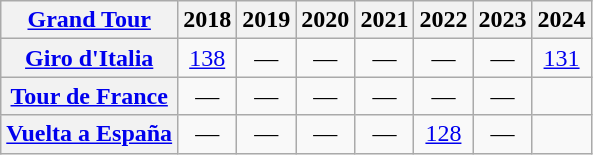<table class="wikitable plainrowheaders">
<tr>
<th scope="col"><a href='#'>Grand Tour</a></th>
<th scope="col">2018</th>
<th scope="col">2019</th>
<th scope="col">2020</th>
<th scope="col">2021</th>
<th scope="col">2022</th>
<th>2023</th>
<th>2024</th>
</tr>
<tr style="text-align:center;">
<th scope="row"> <a href='#'>Giro d'Italia</a></th>
<td><a href='#'>138</a></td>
<td>—</td>
<td>—</td>
<td>—</td>
<td>—</td>
<td>—</td>
<td><a href='#'>131</a></td>
</tr>
<tr style="text-align:center;">
<th scope="row"> <a href='#'>Tour de France</a></th>
<td>—</td>
<td>—</td>
<td>—</td>
<td>—</td>
<td>—</td>
<td>—</td>
<td></td>
</tr>
<tr style="text-align:center;">
<th scope="row"> <a href='#'>Vuelta a España</a></th>
<td>—</td>
<td>—</td>
<td>—</td>
<td>—</td>
<td><a href='#'>128</a></td>
<td>—</td>
<td></td>
</tr>
</table>
